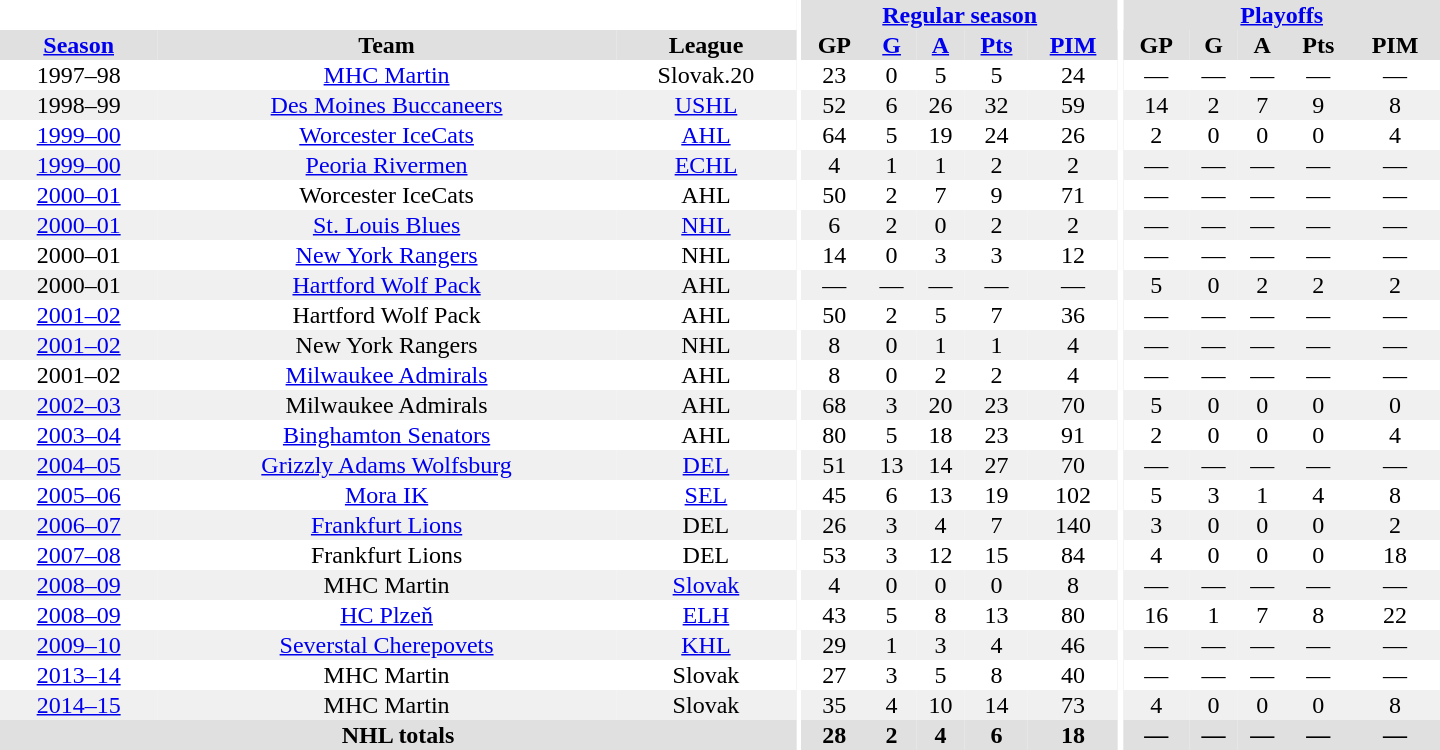<table border="0" cellpadding="1" cellspacing="0" style="text-align:center; width:60em">
<tr bgcolor="#e0e0e0">
<th colspan="3" bgcolor="#ffffff"></th>
<th rowspan="99" bgcolor="#ffffff"></th>
<th colspan="5"><a href='#'>Regular season</a></th>
<th rowspan="99" bgcolor="#ffffff"></th>
<th colspan="5"><a href='#'>Playoffs</a></th>
</tr>
<tr bgcolor="#e0e0e0">
<th><a href='#'>Season</a></th>
<th>Team</th>
<th>League</th>
<th>GP</th>
<th><a href='#'>G</a></th>
<th><a href='#'>A</a></th>
<th><a href='#'>Pts</a></th>
<th><a href='#'>PIM</a></th>
<th>GP</th>
<th>G</th>
<th>A</th>
<th>Pts</th>
<th>PIM</th>
</tr>
<tr>
<td>1997–98</td>
<td><a href='#'>MHC Martin</a></td>
<td>Slovak.20</td>
<td>23</td>
<td>0</td>
<td>5</td>
<td>5</td>
<td>24</td>
<td>—</td>
<td>—</td>
<td>—</td>
<td>—</td>
<td>—</td>
</tr>
<tr bgcolor="#f0f0f0">
<td>1998–99</td>
<td><a href='#'>Des Moines Buccaneers</a></td>
<td><a href='#'>USHL</a></td>
<td>52</td>
<td>6</td>
<td>26</td>
<td>32</td>
<td>59</td>
<td>14</td>
<td>2</td>
<td>7</td>
<td>9</td>
<td>8</td>
</tr>
<tr>
<td><a href='#'>1999–00</a></td>
<td><a href='#'>Worcester IceCats</a></td>
<td><a href='#'>AHL</a></td>
<td>64</td>
<td>5</td>
<td>19</td>
<td>24</td>
<td>26</td>
<td>2</td>
<td>0</td>
<td>0</td>
<td>0</td>
<td>4</td>
</tr>
<tr bgcolor="#f0f0f0">
<td><a href='#'>1999–00</a></td>
<td><a href='#'>Peoria Rivermen</a></td>
<td><a href='#'>ECHL</a></td>
<td>4</td>
<td>1</td>
<td>1</td>
<td>2</td>
<td>2</td>
<td>—</td>
<td>—</td>
<td>—</td>
<td>—</td>
<td>—</td>
</tr>
<tr>
<td><a href='#'>2000–01</a></td>
<td>Worcester IceCats</td>
<td>AHL</td>
<td>50</td>
<td>2</td>
<td>7</td>
<td>9</td>
<td>71</td>
<td>—</td>
<td>—</td>
<td>—</td>
<td>—</td>
<td>—</td>
</tr>
<tr bgcolor="#f0f0f0">
<td><a href='#'>2000–01</a></td>
<td><a href='#'>St. Louis Blues</a></td>
<td><a href='#'>NHL</a></td>
<td>6</td>
<td>2</td>
<td>0</td>
<td>2</td>
<td>2</td>
<td>—</td>
<td>—</td>
<td>—</td>
<td>—</td>
<td>—</td>
</tr>
<tr>
<td>2000–01</td>
<td><a href='#'>New York Rangers</a></td>
<td>NHL</td>
<td>14</td>
<td>0</td>
<td>3</td>
<td>3</td>
<td>12</td>
<td>—</td>
<td>—</td>
<td>—</td>
<td>—</td>
<td>—</td>
</tr>
<tr bgcolor="#f0f0f0">
<td>2000–01</td>
<td><a href='#'>Hartford Wolf Pack</a></td>
<td>AHL</td>
<td>—</td>
<td>—</td>
<td>—</td>
<td>—</td>
<td>—</td>
<td>5</td>
<td>0</td>
<td>2</td>
<td>2</td>
<td>2</td>
</tr>
<tr>
<td><a href='#'>2001–02</a></td>
<td>Hartford Wolf Pack</td>
<td>AHL</td>
<td>50</td>
<td>2</td>
<td>5</td>
<td>7</td>
<td>36</td>
<td>—</td>
<td>—</td>
<td>—</td>
<td>—</td>
<td>—</td>
</tr>
<tr bgcolor="#f0f0f0">
<td><a href='#'>2001–02</a></td>
<td>New York Rangers</td>
<td>NHL</td>
<td>8</td>
<td>0</td>
<td>1</td>
<td>1</td>
<td>4</td>
<td>—</td>
<td>—</td>
<td>—</td>
<td>—</td>
<td>—</td>
</tr>
<tr>
<td>2001–02</td>
<td><a href='#'>Milwaukee Admirals</a></td>
<td>AHL</td>
<td>8</td>
<td>0</td>
<td>2</td>
<td>2</td>
<td>4</td>
<td>—</td>
<td>—</td>
<td>—</td>
<td>—</td>
<td>—</td>
</tr>
<tr bgcolor="#f0f0f0">
<td><a href='#'>2002–03</a></td>
<td>Milwaukee Admirals</td>
<td>AHL</td>
<td>68</td>
<td>3</td>
<td>20</td>
<td>23</td>
<td>70</td>
<td>5</td>
<td>0</td>
<td>0</td>
<td>0</td>
<td>0</td>
</tr>
<tr>
<td><a href='#'>2003–04</a></td>
<td><a href='#'>Binghamton Senators</a></td>
<td>AHL</td>
<td>80</td>
<td>5</td>
<td>18</td>
<td>23</td>
<td>91</td>
<td>2</td>
<td>0</td>
<td>0</td>
<td>0</td>
<td>4</td>
</tr>
<tr bgcolor="#f0f0f0">
<td><a href='#'>2004–05</a></td>
<td><a href='#'>Grizzly Adams Wolfsburg</a></td>
<td><a href='#'>DEL</a></td>
<td>51</td>
<td>13</td>
<td>14</td>
<td>27</td>
<td>70</td>
<td>—</td>
<td>—</td>
<td>—</td>
<td>—</td>
<td>—</td>
</tr>
<tr>
<td><a href='#'>2005–06</a></td>
<td><a href='#'>Mora IK</a></td>
<td><a href='#'>SEL</a></td>
<td>45</td>
<td>6</td>
<td>13</td>
<td>19</td>
<td>102</td>
<td>5</td>
<td>3</td>
<td>1</td>
<td>4</td>
<td>8</td>
</tr>
<tr bgcolor="#f0f0f0">
<td><a href='#'>2006–07</a></td>
<td><a href='#'>Frankfurt Lions</a></td>
<td>DEL</td>
<td>26</td>
<td>3</td>
<td>4</td>
<td>7</td>
<td>140</td>
<td>3</td>
<td>0</td>
<td>0</td>
<td>0</td>
<td>2</td>
</tr>
<tr>
<td><a href='#'>2007–08</a></td>
<td>Frankfurt Lions</td>
<td>DEL</td>
<td>53</td>
<td>3</td>
<td>12</td>
<td>15</td>
<td>84</td>
<td>4</td>
<td>0</td>
<td>0</td>
<td>0</td>
<td>18</td>
</tr>
<tr bgcolor="#f0f0f0">
<td><a href='#'>2008–09</a></td>
<td>MHC Martin</td>
<td><a href='#'>Slovak</a></td>
<td>4</td>
<td>0</td>
<td>0</td>
<td>0</td>
<td>8</td>
<td>—</td>
<td>—</td>
<td>—</td>
<td>—</td>
<td>—</td>
</tr>
<tr>
<td><a href='#'>2008–09</a></td>
<td><a href='#'>HC Plzeň</a></td>
<td><a href='#'>ELH</a></td>
<td>43</td>
<td>5</td>
<td>8</td>
<td>13</td>
<td>80</td>
<td>16</td>
<td>1</td>
<td>7</td>
<td>8</td>
<td>22</td>
</tr>
<tr bgcolor="#f0f0f0">
<td><a href='#'>2009–10</a></td>
<td><a href='#'>Severstal Cherepovets</a></td>
<td><a href='#'>KHL</a></td>
<td>29</td>
<td>1</td>
<td>3</td>
<td>4</td>
<td>46</td>
<td>—</td>
<td>—</td>
<td>—</td>
<td>—</td>
<td>—</td>
</tr>
<tr>
<td><a href='#'>2013–14</a></td>
<td>MHC Martin</td>
<td>Slovak</td>
<td>27</td>
<td>3</td>
<td>5</td>
<td>8</td>
<td>40</td>
<td>—</td>
<td>—</td>
<td>—</td>
<td>—</td>
<td>—</td>
</tr>
<tr bgcolor="#f0f0f0">
<td><a href='#'>2014–15</a></td>
<td>MHC Martin</td>
<td>Slovak</td>
<td>35</td>
<td>4</td>
<td>10</td>
<td>14</td>
<td>73</td>
<td>4</td>
<td>0</td>
<td>0</td>
<td>0</td>
<td>8</td>
</tr>
<tr bgcolor="#e0e0e0">
<th colspan="3">NHL totals</th>
<th>28</th>
<th>2</th>
<th>4</th>
<th>6</th>
<th>18</th>
<th>—</th>
<th>—</th>
<th>—</th>
<th>—</th>
<th>—</th>
</tr>
</table>
